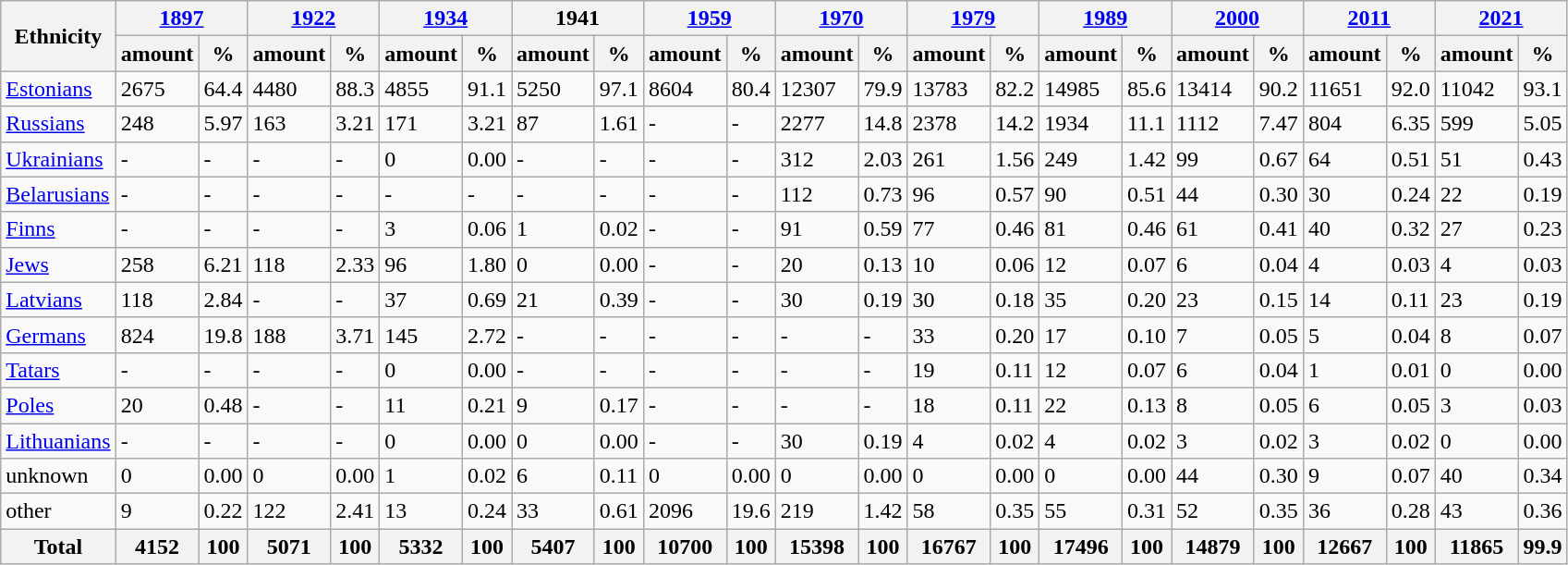<table class="wikitable sortable">
<tr>
<th rowspan="2">Ethnicity</th>
<th colspan="2"><a href='#'>1897</a></th>
<th colspan="2"><a href='#'>1922</a></th>
<th colspan="2"><a href='#'>1934</a></th>
<th colspan="2">1941</th>
<th colspan="2"><a href='#'>1959</a></th>
<th colspan="2"><a href='#'>1970</a></th>
<th colspan="2"><a href='#'>1979</a></th>
<th colspan="2"><a href='#'>1989</a></th>
<th colspan="2"><a href='#'>2000</a></th>
<th colspan="2"><a href='#'>2011</a></th>
<th colspan="2"><a href='#'>2021</a></th>
</tr>
<tr>
<th>amount</th>
<th>%</th>
<th>amount</th>
<th>%</th>
<th>amount</th>
<th>%</th>
<th>amount</th>
<th>%</th>
<th>amount</th>
<th>%</th>
<th>amount</th>
<th>%</th>
<th>amount</th>
<th>%</th>
<th>amount</th>
<th>%</th>
<th>amount</th>
<th>%</th>
<th>amount</th>
<th>%</th>
<th>amount</th>
<th>%</th>
</tr>
<tr>
<td><a href='#'>Estonians</a></td>
<td>2675</td>
<td>64.4</td>
<td>4480</td>
<td>88.3</td>
<td>4855</td>
<td>91.1</td>
<td>5250</td>
<td>97.1</td>
<td>8604</td>
<td>80.4</td>
<td>12307</td>
<td>79.9</td>
<td>13783</td>
<td>82.2</td>
<td>14985</td>
<td>85.6</td>
<td>13414</td>
<td>90.2</td>
<td>11651</td>
<td>92.0</td>
<td>11042</td>
<td>93.1</td>
</tr>
<tr>
<td><a href='#'>Russians</a></td>
<td>248</td>
<td>5.97</td>
<td>163</td>
<td>3.21</td>
<td>171</td>
<td>3.21</td>
<td>87</td>
<td>1.61</td>
<td>-</td>
<td>-</td>
<td>2277</td>
<td>14.8</td>
<td>2378</td>
<td>14.2</td>
<td>1934</td>
<td>11.1</td>
<td>1112</td>
<td>7.47</td>
<td>804</td>
<td>6.35</td>
<td>599</td>
<td>5.05</td>
</tr>
<tr>
<td><a href='#'>Ukrainians</a></td>
<td>-</td>
<td>-</td>
<td>-</td>
<td>-</td>
<td>0</td>
<td>0.00</td>
<td>-</td>
<td>-</td>
<td>-</td>
<td>-</td>
<td>312</td>
<td>2.03</td>
<td>261</td>
<td>1.56</td>
<td>249</td>
<td>1.42</td>
<td>99</td>
<td>0.67</td>
<td>64</td>
<td>0.51</td>
<td>51</td>
<td>0.43</td>
</tr>
<tr>
<td><a href='#'>Belarusians</a></td>
<td>-</td>
<td>-</td>
<td>-</td>
<td>-</td>
<td>-</td>
<td>-</td>
<td>-</td>
<td>-</td>
<td>-</td>
<td>-</td>
<td>112</td>
<td>0.73</td>
<td>96</td>
<td>0.57</td>
<td>90</td>
<td>0.51</td>
<td>44</td>
<td>0.30</td>
<td>30</td>
<td>0.24</td>
<td>22</td>
<td>0.19</td>
</tr>
<tr>
<td><a href='#'>Finns</a></td>
<td>-</td>
<td>-</td>
<td>-</td>
<td>-</td>
<td>3</td>
<td>0.06</td>
<td>1</td>
<td>0.02</td>
<td>-</td>
<td>-</td>
<td>91</td>
<td>0.59</td>
<td>77</td>
<td>0.46</td>
<td>81</td>
<td>0.46</td>
<td>61</td>
<td>0.41</td>
<td>40</td>
<td>0.32</td>
<td>27</td>
<td>0.23</td>
</tr>
<tr>
<td><a href='#'>Jews</a></td>
<td>258</td>
<td>6.21</td>
<td>118</td>
<td>2.33</td>
<td>96</td>
<td>1.80</td>
<td>0</td>
<td>0.00</td>
<td>-</td>
<td>-</td>
<td>20</td>
<td>0.13</td>
<td>10</td>
<td>0.06</td>
<td>12</td>
<td>0.07</td>
<td>6</td>
<td>0.04</td>
<td>4</td>
<td>0.03</td>
<td>4</td>
<td>0.03</td>
</tr>
<tr>
<td><a href='#'>Latvians</a></td>
<td>118</td>
<td>2.84</td>
<td>-</td>
<td>-</td>
<td>37</td>
<td>0.69</td>
<td>21</td>
<td>0.39</td>
<td>-</td>
<td>-</td>
<td>30</td>
<td>0.19</td>
<td>30</td>
<td>0.18</td>
<td>35</td>
<td>0.20</td>
<td>23</td>
<td>0.15</td>
<td>14</td>
<td>0.11</td>
<td>23</td>
<td>0.19</td>
</tr>
<tr>
<td><a href='#'>Germans</a></td>
<td>824</td>
<td>19.8</td>
<td>188</td>
<td>3.71</td>
<td>145</td>
<td>2.72</td>
<td>-</td>
<td>-</td>
<td>-</td>
<td>-</td>
<td>-</td>
<td>-</td>
<td>33</td>
<td>0.20</td>
<td>17</td>
<td>0.10</td>
<td>7</td>
<td>0.05</td>
<td>5</td>
<td>0.04</td>
<td>8</td>
<td>0.07</td>
</tr>
<tr>
<td><a href='#'>Tatars</a></td>
<td>-</td>
<td>-</td>
<td>-</td>
<td>-</td>
<td>0</td>
<td>0.00</td>
<td>-</td>
<td>-</td>
<td>-</td>
<td>-</td>
<td>-</td>
<td>-</td>
<td>19</td>
<td>0.11</td>
<td>12</td>
<td>0.07</td>
<td>6</td>
<td>0.04</td>
<td>1</td>
<td>0.01</td>
<td>0</td>
<td>0.00</td>
</tr>
<tr>
<td><a href='#'>Poles</a></td>
<td>20</td>
<td>0.48</td>
<td>-</td>
<td>-</td>
<td>11</td>
<td>0.21</td>
<td>9</td>
<td>0.17</td>
<td>-</td>
<td>-</td>
<td>-</td>
<td>-</td>
<td>18</td>
<td>0.11</td>
<td>22</td>
<td>0.13</td>
<td>8</td>
<td>0.05</td>
<td>6</td>
<td>0.05</td>
<td>3</td>
<td>0.03</td>
</tr>
<tr>
<td><a href='#'>Lithuanians</a></td>
<td>-</td>
<td>-</td>
<td>-</td>
<td>-</td>
<td>0</td>
<td>0.00</td>
<td>0</td>
<td>0.00</td>
<td>-</td>
<td>-</td>
<td>30</td>
<td>0.19</td>
<td>4</td>
<td>0.02</td>
<td>4</td>
<td>0.02</td>
<td>3</td>
<td>0.02</td>
<td>3</td>
<td>0.02</td>
<td>0</td>
<td>0.00</td>
</tr>
<tr>
<td>unknown</td>
<td>0</td>
<td>0.00</td>
<td>0</td>
<td>0.00</td>
<td>1</td>
<td>0.02</td>
<td>6</td>
<td>0.11</td>
<td>0</td>
<td>0.00</td>
<td>0</td>
<td>0.00</td>
<td>0</td>
<td>0.00</td>
<td>0</td>
<td>0.00</td>
<td>44</td>
<td>0.30</td>
<td>9</td>
<td>0.07</td>
<td>40</td>
<td>0.34</td>
</tr>
<tr>
<td>other</td>
<td>9</td>
<td>0.22</td>
<td>122</td>
<td>2.41</td>
<td>13</td>
<td>0.24</td>
<td>33</td>
<td>0.61</td>
<td>2096</td>
<td>19.6</td>
<td>219</td>
<td>1.42</td>
<td>58</td>
<td>0.35</td>
<td>55</td>
<td>0.31</td>
<td>52</td>
<td>0.35</td>
<td>36</td>
<td>0.28</td>
<td>43</td>
<td>0.36</td>
</tr>
<tr>
<th>Total</th>
<th>4152</th>
<th>100</th>
<th>5071</th>
<th>100</th>
<th>5332</th>
<th>100</th>
<th>5407</th>
<th>100</th>
<th>10700</th>
<th>100</th>
<th>15398</th>
<th>100</th>
<th>16767</th>
<th>100</th>
<th>17496</th>
<th>100</th>
<th>14879</th>
<th>100</th>
<th>12667</th>
<th>100</th>
<th>11865</th>
<th>99.9</th>
</tr>
</table>
